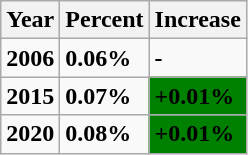<table class="wikitable">
<tr>
<th><strong>Year</strong></th>
<th><strong>Percent</strong></th>
<th><strong>Increase</strong></th>
</tr>
<tr>
<td><strong>2006</strong></td>
<td><strong>0.06%</strong></td>
<td style="background:"><strong>-</strong></td>
</tr>
<tr>
<td><strong>2015</strong></td>
<td><strong>0.07%</strong></td>
<td style="background: green"><strong>+0.01%</strong></td>
</tr>
<tr>
<td><strong>2020</strong></td>
<td><strong>0.08%</strong></td>
<td style="background: green"><strong>+0.01%</strong></td>
</tr>
</table>
